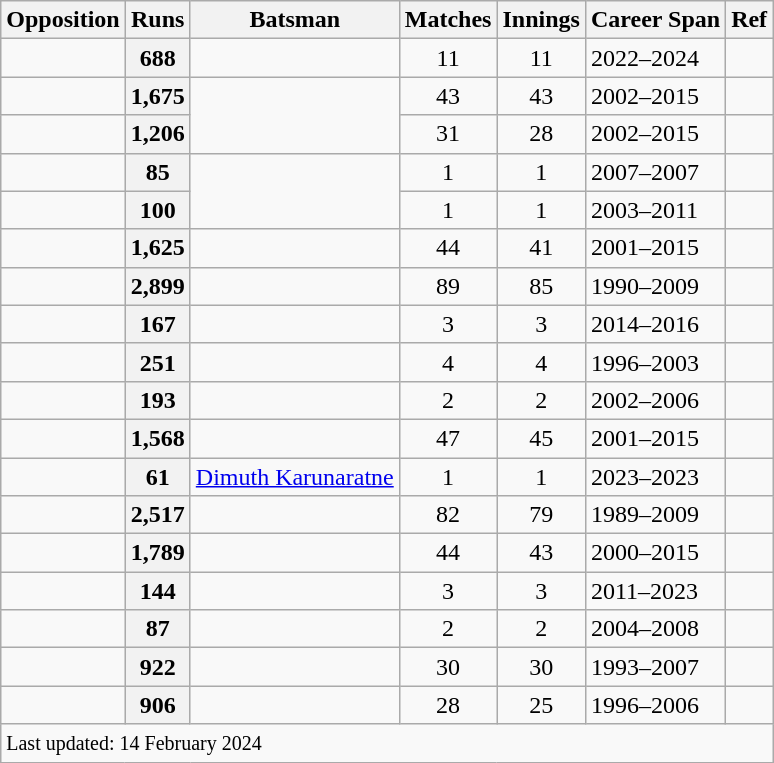<table class="wikitable plainrowheaders sortable">
<tr>
<th scope="col">Opposition</th>
<th scope="col">Runs</th>
<th scope="col">Batsman</th>
<th scope="col">Matches</th>
<th scope="col">Innings</th>
<th scope="col">Career Span</th>
<th scope="col">Ref</th>
</tr>
<tr>
<td></td>
<th>688</th>
<td></td>
<td align="center">11</td>
<td align="center">11</td>
<td>2022–2024</td>
<td></td>
</tr>
<tr>
<td></td>
<th>1,675</th>
<td rowspan=2></td>
<td align="center">43</td>
<td align="center">43</td>
<td>2002–2015</td>
<td></td>
</tr>
<tr>
<td></td>
<th>1,206</th>
<td align="center">31</td>
<td align="center">28</td>
<td>2002–2015</td>
<td></td>
</tr>
<tr>
<td></td>
<th>85</th>
<td rowspan=2></td>
<td align="center">1</td>
<td align="center">1</td>
<td>2007–2007</td>
<td></td>
</tr>
<tr>
<td></td>
<th>100</th>
<td align="center">1</td>
<td align="center">1</td>
<td>2003–2011</td>
<td></td>
</tr>
<tr>
<td></td>
<th>1,625</th>
<td></td>
<td align="center">44</td>
<td align="center">41</td>
<td>2001–2015</td>
<td></td>
</tr>
<tr>
<td></td>
<th>2,899</th>
<td></td>
<td align="center">89</td>
<td align="center">85</td>
<td>1990–2009</td>
<td></td>
</tr>
<tr>
<td></td>
<th>167</th>
<td></td>
<td align="center">3</td>
<td align="center">3</td>
<td>2014–2016</td>
<td></td>
</tr>
<tr>
<td></td>
<th>251</th>
<td></td>
<td align="center">4</td>
<td align="center">4</td>
<td>1996–2003</td>
<td></td>
</tr>
<tr>
<td></td>
<th>193</th>
<td></td>
<td align="center">2</td>
<td align="center">2</td>
<td>2002–2006</td>
<td></td>
</tr>
<tr>
<td></td>
<th>1,568</th>
<td></td>
<td align="center">47</td>
<td align="center">45</td>
<td>2001–2015</td>
<td></td>
</tr>
<tr>
<td></td>
<th>61</th>
<td><a href='#'>Dimuth Karunaratne</a></td>
<td scope=row style=text-align:center;>1</td>
<td scope=row style=text-align:center;>1</td>
<td>2023–2023</td>
<td></td>
</tr>
<tr>
<td></td>
<th>2,517</th>
<td></td>
<td align="center">82</td>
<td align="center">79</td>
<td>1989–2009</td>
<td></td>
</tr>
<tr>
<td></td>
<th>1,789</th>
<td></td>
<td align="center">44</td>
<td align="center">43</td>
<td>2000–2015</td>
<td></td>
</tr>
<tr>
<td></td>
<th>144</th>
<td></td>
<td align="center">3</td>
<td align="center">3</td>
<td>2011–2023</td>
<td></td>
</tr>
<tr>
<td></td>
<th>87</th>
<td></td>
<td align="center">2</td>
<td align="center">2</td>
<td>2004–2008</td>
<td></td>
</tr>
<tr>
<td></td>
<th>922</th>
<td></td>
<td align="center">30</td>
<td align="center">30</td>
<td>1993–2007</td>
<td></td>
</tr>
<tr>
<td></td>
<th>906</th>
<td></td>
<td align="center">28</td>
<td align="center">25</td>
<td>1996–2006</td>
<td></td>
</tr>
<tr>
<td colspan=7><small>Last updated: 14 February 2024</small></td>
</tr>
</table>
